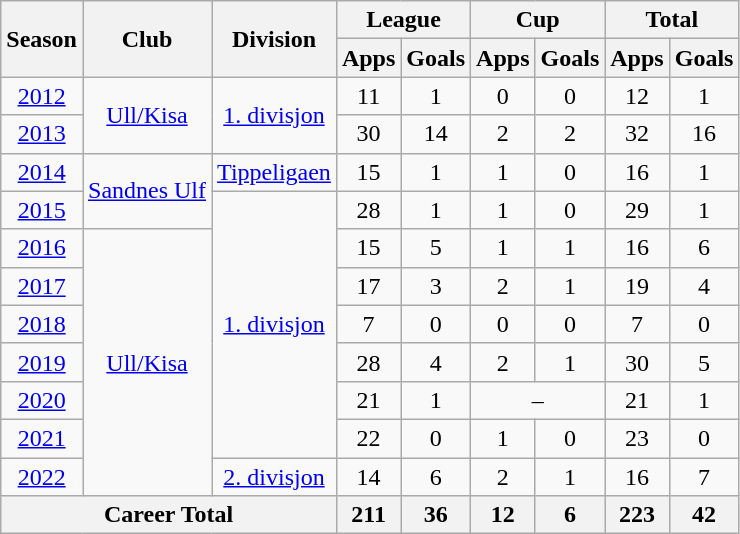<table class="wikitable" style="text-align: center;">
<tr>
<th rowspan="2">Season</th>
<th rowspan="2">Club</th>
<th rowspan="2">Division</th>
<th colspan="2">League</th>
<th colspan="2">Cup</th>
<th colspan="2">Total</th>
</tr>
<tr>
<th>Apps</th>
<th>Goals</th>
<th>Apps</th>
<th>Goals</th>
<th>Apps</th>
<th>Goals</th>
</tr>
<tr>
<td><a href='#'>2012</a></td>
<td rowspan="2" valign="center"><a href='#'>Ull/Kisa</a></td>
<td rowspan="2" valign="center"><a href='#'>1. divisjon</a></td>
<td>11</td>
<td>1</td>
<td>0</td>
<td>0</td>
<td>12</td>
<td>1</td>
</tr>
<tr>
<td><a href='#'>2013</a></td>
<td>30</td>
<td>14</td>
<td>2</td>
<td>2</td>
<td>32</td>
<td>16</td>
</tr>
<tr>
<td><a href='#'>2014</a></td>
<td rowspan="2" valign="center"><a href='#'>Sandnes Ulf</a></td>
<td rowspan="1" valign="center"><a href='#'>Tippeligaen</a></td>
<td>15</td>
<td>1</td>
<td>1</td>
<td>0</td>
<td>16</td>
<td>1</td>
</tr>
<tr>
<td><a href='#'>2015</a></td>
<td rowspan="7" valign="center"><a href='#'>1. divisjon</a></td>
<td>28</td>
<td>1</td>
<td>1</td>
<td>0</td>
<td>29</td>
<td>1</td>
</tr>
<tr>
<td><a href='#'>2016</a></td>
<td rowspan="7" valign="center"><a href='#'>Ull/Kisa</a></td>
<td>15</td>
<td>5</td>
<td>1</td>
<td>1</td>
<td>16</td>
<td>6</td>
</tr>
<tr>
<td><a href='#'>2017</a></td>
<td>17</td>
<td>3</td>
<td>2</td>
<td>1</td>
<td>19</td>
<td>4</td>
</tr>
<tr>
<td><a href='#'>2018</a></td>
<td>7</td>
<td>0</td>
<td>0</td>
<td>0</td>
<td>7</td>
<td>0</td>
</tr>
<tr>
<td><a href='#'>2019</a></td>
<td>28</td>
<td>4</td>
<td>2</td>
<td>1</td>
<td>30</td>
<td>5</td>
</tr>
<tr>
<td><a href='#'>2020</a></td>
<td>21</td>
<td>1</td>
<td colspan=2>–</td>
<td>21</td>
<td>1</td>
</tr>
<tr>
<td><a href='#'>2021</a></td>
<td>22</td>
<td>0</td>
<td>1</td>
<td>0</td>
<td>23</td>
<td>0</td>
</tr>
<tr>
<td><a href='#'>2022</a></td>
<td rowspan="1" valign="center"><a href='#'>2. divisjon</a></td>
<td>14</td>
<td>6</td>
<td>2</td>
<td>1</td>
<td>16</td>
<td>7</td>
</tr>
<tr>
<th colspan="3">Career Total</th>
<th>211</th>
<th>36</th>
<th>12</th>
<th>6</th>
<th>223</th>
<th>42</th>
</tr>
</table>
